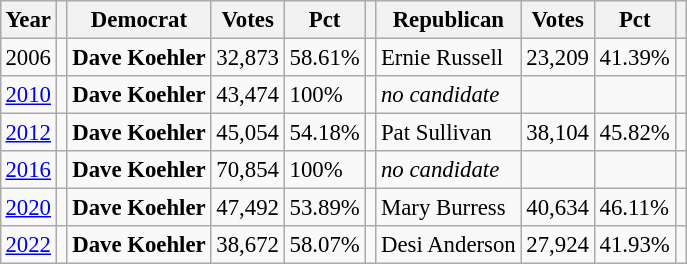<table class="wikitable" style="margin:0.5em ; font-size:95%">
<tr>
<th>Year</th>
<th></th>
<th>Democrat</th>
<th>Votes</th>
<th>Pct</th>
<th></th>
<th>Republican</th>
<th>Votes</th>
<th>Pct</th>
<th></th>
</tr>
<tr>
<td>2006</td>
<td></td>
<td><strong>Dave Koehler</strong></td>
<td>32,873</td>
<td>58.61%</td>
<td></td>
<td>Ernie Russell</td>
<td>23,209</td>
<td>41.39%</td>
<td></td>
</tr>
<tr>
<td><a href='#'>2010</a></td>
<td></td>
<td><strong>Dave Koehler</strong></td>
<td>43,474</td>
<td>100%</td>
<td></td>
<td><em>no candidate</em></td>
<td></td>
<td></td>
<td></td>
</tr>
<tr>
<td><a href='#'>2012</a></td>
<td></td>
<td><strong>Dave Koehler</strong></td>
<td>45,054</td>
<td>54.18%</td>
<td></td>
<td>Pat Sullivan</td>
<td>38,104</td>
<td>45.82%</td>
<td></td>
</tr>
<tr>
<td><a href='#'>2016</a></td>
<td></td>
<td><strong>Dave Koehler</strong></td>
<td>70,854</td>
<td>100%</td>
<td></td>
<td><em>no candidate</em></td>
<td></td>
<td></td>
<td></td>
</tr>
<tr>
<td><a href='#'>2020</a></td>
<td></td>
<td><strong>Dave Koehler</strong></td>
<td>47,492</td>
<td>53.89%</td>
<td></td>
<td>Mary Burress</td>
<td>40,634</td>
<td>46.11%</td>
<td></td>
</tr>
<tr>
<td><a href='#'>2022</a></td>
<td></td>
<td><strong>Dave Koehler</strong></td>
<td>38,672</td>
<td>58.07%</td>
<td></td>
<td>Desi Anderson</td>
<td>27,924</td>
<td>41.93%</td>
<td></td>
</tr>
</table>
